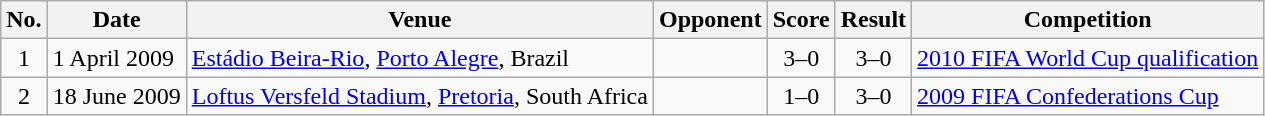<table class="wikitable sortable">
<tr>
<th scope="col">No.</th>
<th scope="col">Date</th>
<th scope="col">Venue</th>
<th scope="col">Opponent</th>
<th scope="col">Score</th>
<th scope="col">Result</th>
<th scope="col">Competition</th>
</tr>
<tr>
<td style="text-align:center">1</td>
<td>1 April 2009</td>
<td><a href='#'>Estádio Beira-Rio</a>, <a href='#'>Porto Alegre</a>, Brazil</td>
<td></td>
<td style="text-align:center">3–0</td>
<td style="text-align:center">3–0</td>
<td><a href='#'>2010 FIFA World Cup qualification</a></td>
</tr>
<tr>
<td style="text-align:center">2</td>
<td>18 June 2009</td>
<td><a href='#'>Loftus Versfeld Stadium</a>, <a href='#'>Pretoria</a>, South Africa</td>
<td></td>
<td style="text-align:center">1–0</td>
<td style="text-align:center">3–0</td>
<td><a href='#'>2009 FIFA Confederations Cup</a></td>
</tr>
</table>
